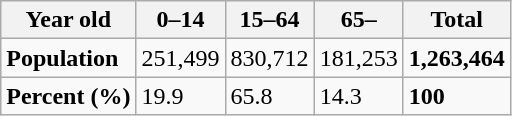<table class="wikitable">
<tr>
<th><strong>Year old</strong></th>
<th>0–14</th>
<th>15–64</th>
<th>65–</th>
<th><strong>Total</strong></th>
</tr>
<tr>
<td><strong>Population</strong></td>
<td>251,499</td>
<td>830,712</td>
<td>181,253</td>
<td><strong>1,263,464</strong></td>
</tr>
<tr>
<td><strong>Percent (%)</strong></td>
<td>19.9</td>
<td>65.8</td>
<td>14.3</td>
<td><strong>100</strong></td>
</tr>
</table>
